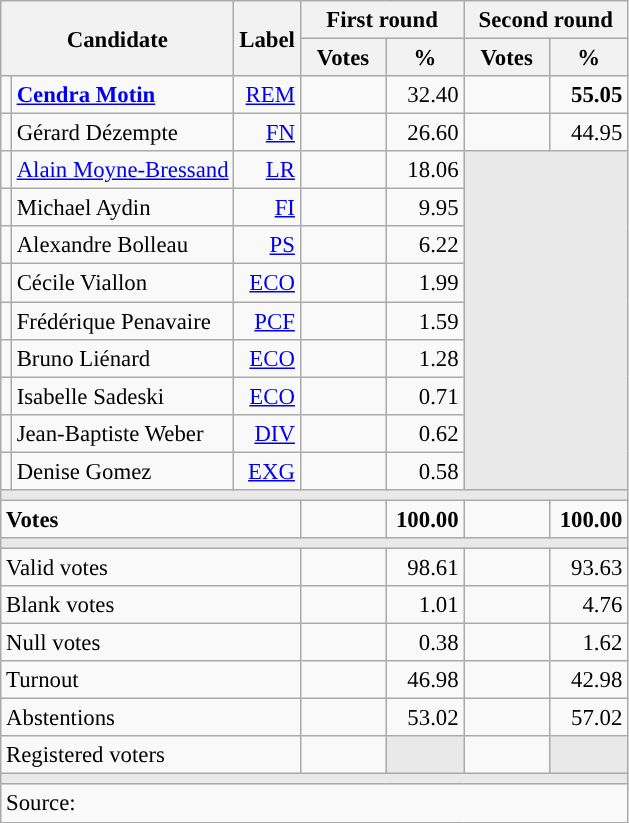<table class="wikitable" style="text-align:right;font-size:95%;">
<tr>
<th rowspan="2" colspan="2">Candidate</th>
<th rowspan="2">Label</th>
<th colspan="2">First round</th>
<th colspan="2">Second round</th>
</tr>
<tr>
<th style="width:50px;">Votes</th>
<th style="width:45px;">%</th>
<th style="width:50px;">Votes</th>
<th style="width:45px;">%</th>
</tr>
<tr>
<td style="color:inherit;background:"></td>
<td style="text-align:left;"><strong><a href='#'>Cendra Motin</a></strong></td>
<td><a href='#'>REM</a></td>
<td></td>
<td>32.40</td>
<td><strong></strong></td>
<td><strong>55.05</strong></td>
</tr>
<tr>
<td style="color:inherit;background:"></td>
<td style="text-align:left;">Gérard Dézempte</td>
<td><a href='#'>FN</a></td>
<td></td>
<td>26.60</td>
<td></td>
<td>44.95</td>
</tr>
<tr>
<td style="color:inherit;background:"></td>
<td style="text-align:left;"><a href='#'>Alain Moyne-Bressand</a></td>
<td><a href='#'>LR</a></td>
<td></td>
<td>18.06</td>
<td colspan="2" rowspan="9" style="background:#E9E9E9;"></td>
</tr>
<tr>
<td style="color:inherit;background:"></td>
<td style="text-align:left;">Michael Aydin</td>
<td><a href='#'>FI</a></td>
<td></td>
<td>9.95</td>
</tr>
<tr>
<td style="color:inherit;background:"></td>
<td style="text-align:left;">Alexandre Bolleau</td>
<td><a href='#'>PS</a></td>
<td></td>
<td>6.22</td>
</tr>
<tr>
<td style="color:inherit;background:"></td>
<td style="text-align:left;">Cécile Viallon</td>
<td><a href='#'>ECO</a></td>
<td></td>
<td>1.99</td>
</tr>
<tr>
<td style="color:inherit;background:"></td>
<td style="text-align:left;">Frédérique Penavaire</td>
<td><a href='#'>PCF</a></td>
<td></td>
<td>1.59</td>
</tr>
<tr>
<td style="color:inherit;background:"></td>
<td style="text-align:left;">Bruno Liénard</td>
<td><a href='#'>ECO</a></td>
<td></td>
<td>1.28</td>
</tr>
<tr>
<td style="color:inherit;background:"></td>
<td style="text-align:left;">Isabelle Sadeski</td>
<td><a href='#'>ECO</a></td>
<td></td>
<td>0.71</td>
</tr>
<tr>
<td style="color:inherit;background:"></td>
<td style="text-align:left;">Jean-Baptiste Weber</td>
<td><a href='#'>DIV</a></td>
<td></td>
<td>0.62</td>
</tr>
<tr>
<td style="color:inherit;background:"></td>
<td style="text-align:left;">Denise Gomez</td>
<td><a href='#'>EXG</a></td>
<td></td>
<td>0.58</td>
</tr>
<tr>
<td colspan="7" style="background:#E9E9E9;"></td>
</tr>
<tr style="font-weight:bold;">
<td colspan="3" style="text-align:left;">Votes</td>
<td></td>
<td>100.00</td>
<td></td>
<td>100.00</td>
</tr>
<tr>
<td colspan="7" style="background:#E9E9E9;"></td>
</tr>
<tr>
<td colspan="3" style="text-align:left;">Valid votes</td>
<td></td>
<td>98.61</td>
<td></td>
<td>93.63</td>
</tr>
<tr>
<td colspan="3" style="text-align:left;">Blank votes</td>
<td></td>
<td>1.01</td>
<td></td>
<td>4.76</td>
</tr>
<tr>
<td colspan="3" style="text-align:left;">Null votes</td>
<td></td>
<td>0.38</td>
<td></td>
<td>1.62</td>
</tr>
<tr>
<td colspan="3" style="text-align:left;">Turnout</td>
<td></td>
<td>46.98</td>
<td></td>
<td>42.98</td>
</tr>
<tr>
<td colspan="3" style="text-align:left;">Abstentions</td>
<td></td>
<td>53.02</td>
<td></td>
<td>57.02</td>
</tr>
<tr>
<td colspan="3" style="text-align:left;">Registered voters</td>
<td></td>
<td style="color:inherit;background:#E9E9E9;"></td>
<td></td>
<td style="color:inherit;background:#E9E9E9;"></td>
</tr>
<tr>
<td colspan="7" style="background:#E9E9E9;"></td>
</tr>
<tr>
<td colspan="7" style="text-align:left;">Source: </td>
</tr>
</table>
